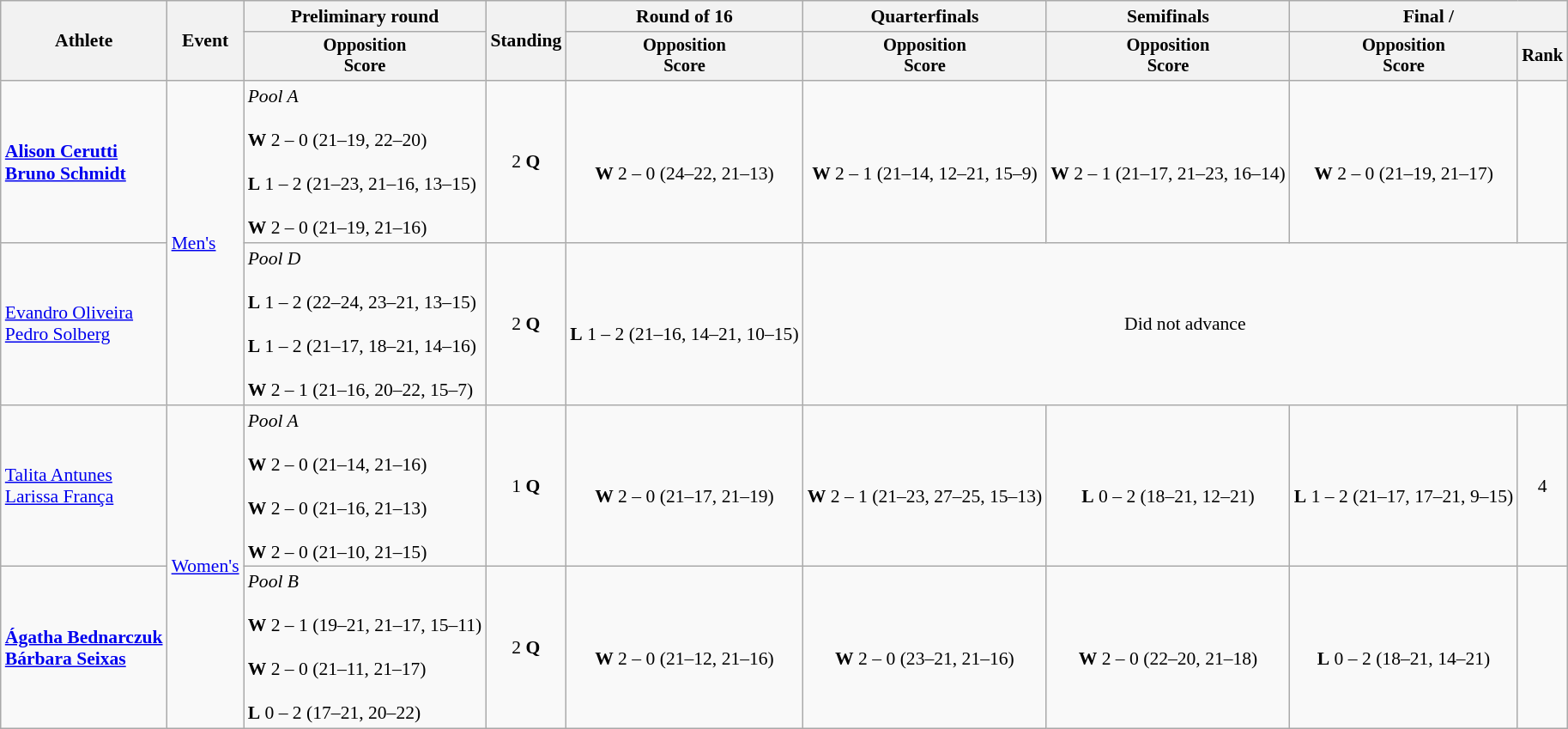<table class=wikitable style="font-size:90%">
<tr>
<th rowspan="2">Athlete</th>
<th rowspan="2">Event</th>
<th>Preliminary round</th>
<th rowspan="2">Standing</th>
<th>Round of 16</th>
<th>Quarterfinals</th>
<th>Semifinals</th>
<th colspan=2>Final / </th>
</tr>
<tr style="font-size:95%">
<th>Opposition<br>Score</th>
<th>Opposition<br>Score</th>
<th>Opposition<br>Score</th>
<th>Opposition<br>Score</th>
<th>Opposition<br>Score</th>
<th>Rank</th>
</tr>
<tr align=center>
<td align=left><strong><a href='#'>Alison Cerutti</a><br><a href='#'>Bruno Schmidt</a></strong></td>
<td align=left rowspan=2><a href='#'>Men's</a></td>
<td align=left><em>Pool A</em><br><br><strong>W</strong> 2 – 0 (21–19, 22–20)<br><br><strong>L</strong> 1 – 2 (21–23, 21–16, 13–15)<br><br><strong>W</strong> 2 – 0 (21–19, 21–16)<br></td>
<td>2 <strong>Q</strong></td>
<td><br><strong>W</strong> 2 – 0 (24–22, 21–13)</td>
<td><br><strong>W</strong> 2 – 1 (21–14, 12–21, 15–9)</td>
<td><br><strong>W</strong> 2 – 1 (21–17, 21–23, 16–14)</td>
<td><br><strong>W</strong> 2 – 0 (21–19, 21–17)</td>
<td></td>
</tr>
<tr align=center>
<td align=left><a href='#'>Evandro Oliveira</a><br><a href='#'>Pedro Solberg</a></td>
<td align=left><em>Pool D</em><br><br><strong>L</strong> 1 – 2 (22–24, 23–21, 13–15)<br><br><strong>L</strong> 1 – 2 (21–17, 18–21, 14–16)<br><br><strong>W</strong> 2 – 1 (21–16, 20–22, 15–7)<br></td>
<td>2 <strong>Q</strong></td>
<td><br><strong>L</strong> 1 – 2 (21–16, 14–21, 10–15)</td>
<td colspan=4>Did not advance</td>
</tr>
<tr align=center>
<td align=left><a href='#'>Talita Antunes</a><br><a href='#'>Larissa França</a></td>
<td align=left rowspan=2><a href='#'>Women's</a></td>
<td align=left><em>Pool A</em><br><br><strong>W</strong> 2 – 0 (21–14, 21–16)<br><br><strong>W</strong> 2 – 0 (21–16, 21–13)<br><br><strong>W</strong> 2 – 0 (21–10, 21–15)<br></td>
<td>1 <strong>Q</strong></td>
<td><br><strong>W</strong> 2 – 0 (21–17, 21–19)</td>
<td><br><strong>W</strong> 2 – 1 (21–23, 27–25, 15–13)</td>
<td><br><strong>L</strong> 0 – 2 (18–21, 12–21)</td>
<td><br><strong>L</strong> 1 – 2 (21–17, 17–21, 9–15)</td>
<td>4</td>
</tr>
<tr align=center>
<td align=left><strong><a href='#'>Ágatha Bednarczuk</a><br><a href='#'>Bárbara Seixas</a></strong></td>
<td align=left><em>Pool B</em><br><br><strong>W</strong> 2 – 1 (19–21, 21–17, 15–11)<br><br><strong>W</strong> 2 – 0 (21–11, 21–17)<br><br><strong>L</strong> 0 – 2 (17–21, 20–22)<br></td>
<td>2 <strong>Q</strong></td>
<td><br><strong>W</strong> 2 – 0 (21–12, 21–16)</td>
<td><br><strong>W</strong> 2 – 0 (23–21, 21–16)</td>
<td><br><strong>W</strong> 2 – 0 (22–20, 21–18)</td>
<td><br><strong>L</strong> 0 – 2 (18–21, 14–21)</td>
<td></td>
</tr>
</table>
